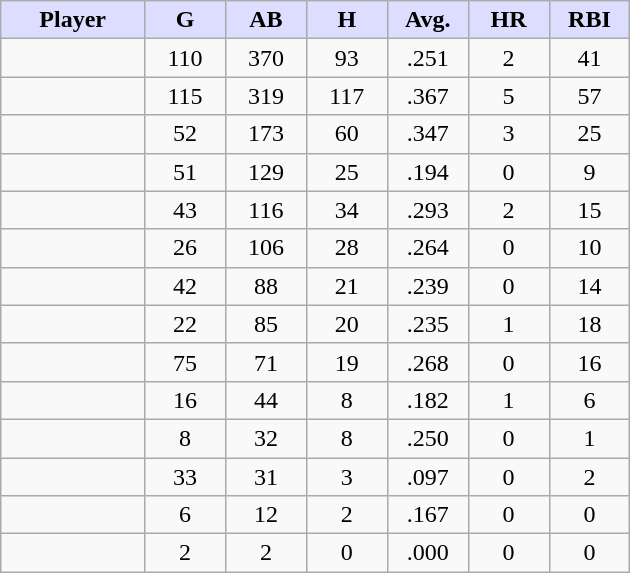<table class="wikitable sortable">
<tr>
<th style="background:#ddf; width:16%;">Player</th>
<th style="background:#ddf; width:9%;">G</th>
<th style="background:#ddf; width:9%;">AB</th>
<th style="background:#ddf; width:9%;">H</th>
<th style="background:#ddf; width:9%;">Avg.</th>
<th style="background:#ddf; width:9%;">HR</th>
<th style="background:#ddf; width:9%;">RBI</th>
</tr>
<tr style="text-align:center;">
<td></td>
<td>110</td>
<td>370</td>
<td>93</td>
<td>.251</td>
<td>2</td>
<td>41</td>
</tr>
<tr style="text-align:center;">
<td></td>
<td>115</td>
<td>319</td>
<td>117</td>
<td>.367</td>
<td>5</td>
<td>57</td>
</tr>
<tr style="text-align:center;">
<td></td>
<td>52</td>
<td>173</td>
<td>60</td>
<td>.347</td>
<td>3</td>
<td>25</td>
</tr>
<tr style="text-align:center;">
<td></td>
<td>51</td>
<td>129</td>
<td>25</td>
<td>.194</td>
<td>0</td>
<td>9</td>
</tr>
<tr style="text-align:center;">
<td></td>
<td>43</td>
<td>116</td>
<td>34</td>
<td>.293</td>
<td>2</td>
<td>15</td>
</tr>
<tr style="text-align:center;">
<td></td>
<td>26</td>
<td>106</td>
<td>28</td>
<td>.264</td>
<td>0</td>
<td>10</td>
</tr>
<tr style="text-align:center;">
<td></td>
<td>42</td>
<td>88</td>
<td>21</td>
<td>.239</td>
<td>0</td>
<td>14</td>
</tr>
<tr style="text-align:center;">
<td></td>
<td>22</td>
<td>85</td>
<td>20</td>
<td>.235</td>
<td>1</td>
<td>18</td>
</tr>
<tr style="text-align:center;">
<td></td>
<td>75</td>
<td>71</td>
<td>19</td>
<td>.268</td>
<td>0</td>
<td>16</td>
</tr>
<tr style="text-align:center;">
<td></td>
<td>16</td>
<td>44</td>
<td>8</td>
<td>.182</td>
<td>1</td>
<td>6</td>
</tr>
<tr style="text-align:center;">
<td></td>
<td>8</td>
<td>32</td>
<td>8</td>
<td>.250</td>
<td>0</td>
<td>1</td>
</tr>
<tr style="text-align:center;">
<td></td>
<td>33</td>
<td>31</td>
<td>3</td>
<td>.097</td>
<td>0</td>
<td>2</td>
</tr>
<tr style="text-align:center;">
<td></td>
<td>6</td>
<td>12</td>
<td>2</td>
<td>.167</td>
<td>0</td>
<td>0</td>
</tr>
<tr style="text-align:center;">
<td></td>
<td>2</td>
<td>2</td>
<td>0</td>
<td>.000</td>
<td>0</td>
<td>0</td>
</tr>
</table>
